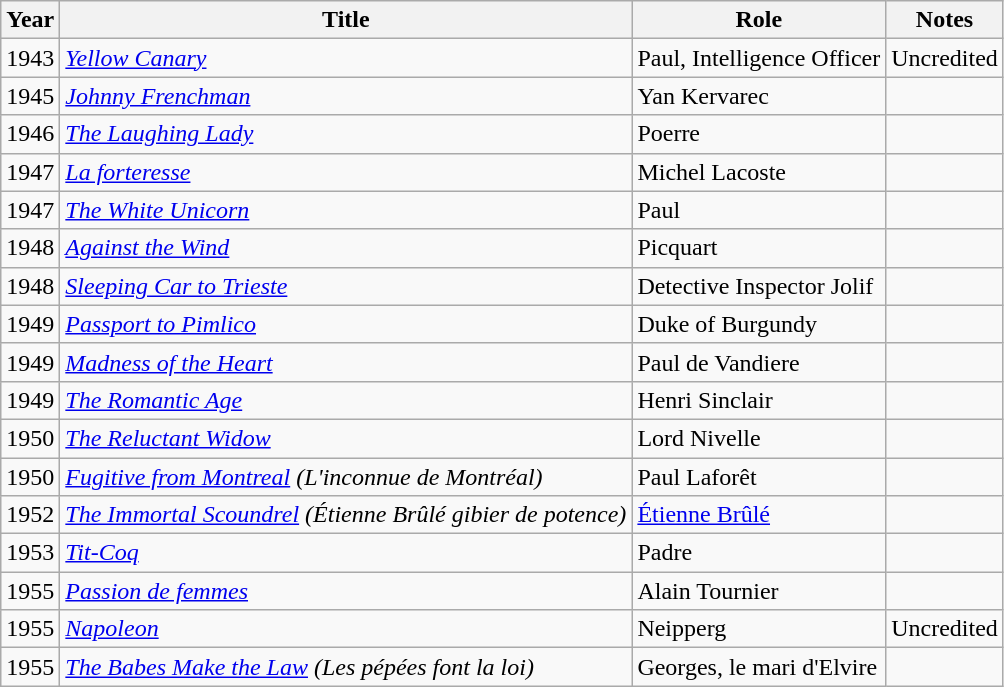<table class="wikitable">
<tr>
<th>Year</th>
<th>Title</th>
<th>Role</th>
<th>Notes</th>
</tr>
<tr>
<td>1943</td>
<td><em><a href='#'>Yellow Canary</a></em></td>
<td>Paul, Intelligence Officer</td>
<td>Uncredited</td>
</tr>
<tr>
<td>1945</td>
<td><em><a href='#'>Johnny Frenchman</a></em></td>
<td>Yan Kervarec</td>
<td></td>
</tr>
<tr>
<td>1946</td>
<td><em><a href='#'>The Laughing Lady</a></em></td>
<td>Poerre</td>
<td></td>
</tr>
<tr>
<td>1947</td>
<td><em><a href='#'>La forteresse</a></em></td>
<td>Michel Lacoste</td>
<td></td>
</tr>
<tr>
<td>1947</td>
<td><em><a href='#'>The White Unicorn</a></em></td>
<td>Paul</td>
<td></td>
</tr>
<tr>
<td>1948</td>
<td><em><a href='#'>Against the Wind</a></em></td>
<td>Picquart</td>
<td></td>
</tr>
<tr>
<td>1948</td>
<td><em><a href='#'>Sleeping Car to Trieste</a></em></td>
<td>Detective Inspector Jolif</td>
<td></td>
</tr>
<tr>
<td>1949</td>
<td><em><a href='#'>Passport to Pimlico</a></em></td>
<td>Duke of Burgundy</td>
<td></td>
</tr>
<tr>
<td>1949</td>
<td><em><a href='#'>Madness of the Heart</a></em></td>
<td>Paul de Vandiere</td>
<td></td>
</tr>
<tr>
<td>1949</td>
<td><em><a href='#'>The Romantic Age</a></em></td>
<td>Henri Sinclair</td>
<td></td>
</tr>
<tr>
<td>1950</td>
<td><em><a href='#'>The Reluctant Widow</a></em></td>
<td>Lord Nivelle</td>
<td></td>
</tr>
<tr>
<td>1950</td>
<td><em><a href='#'>Fugitive from Montreal</a> (L'inconnue de Montréal)</em></td>
<td>Paul Laforêt</td>
<td></td>
</tr>
<tr>
<td>1952</td>
<td><em><a href='#'>The Immortal Scoundrel</a> (Étienne Brûlé gibier de potence)</em></td>
<td><a href='#'>Étienne Brûlé</a></td>
<td></td>
</tr>
<tr>
<td>1953</td>
<td><em><a href='#'>Tit-Coq</a></em></td>
<td>Padre</td>
<td></td>
</tr>
<tr>
<td>1955</td>
<td><em><a href='#'>Passion de femmes</a></em></td>
<td>Alain Tournier</td>
<td></td>
</tr>
<tr>
<td>1955</td>
<td><em><a href='#'>Napoleon</a></em></td>
<td>Neipperg</td>
<td>Uncredited</td>
</tr>
<tr>
<td>1955</td>
<td><em><a href='#'>The Babes Make the Law</a> (Les pépées font la loi)</em></td>
<td>Georges, le mari d'Elvire</td>
<td></td>
</tr>
</table>
